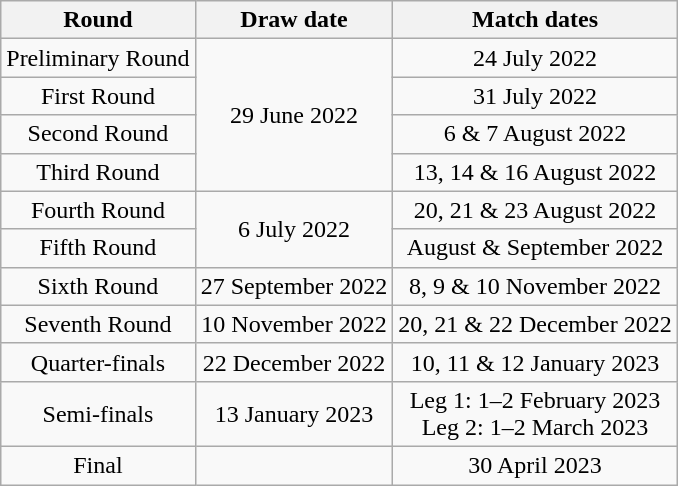<table class="wikitable" style="text-align:center">
<tr>
<th>Round</th>
<th>Draw date</th>
<th>Match dates</th>
</tr>
<tr>
<td>Preliminary Round</td>
<td rowspan=4>29 June 2022</td>
<td>24 July 2022</td>
</tr>
<tr>
<td>First Round</td>
<td>31 July 2022</td>
</tr>
<tr>
<td>Second Round</td>
<td>6 & 7 August 2022</td>
</tr>
<tr>
<td>Third Round</td>
<td>13, 14 & 16 August 2022</td>
</tr>
<tr>
<td>Fourth Round</td>
<td rowspan=2>6 July 2022</td>
<td>20, 21 & 23 August 2022</td>
</tr>
<tr>
<td>Fifth Round</td>
<td>August & September 2022</td>
</tr>
<tr>
<td>Sixth Round</td>
<td>27 September 2022</td>
<td>8, 9 & 10 November 2022</td>
</tr>
<tr>
<td>Seventh Round</td>
<td>10 November 2022</td>
<td>20, 21 & 22 December 2022</td>
</tr>
<tr>
<td>Quarter-finals</td>
<td>22 December 2022</td>
<td>10, 11 & 12 January 2023</td>
</tr>
<tr>
<td>Semi-finals</td>
<td>13 January 2023</td>
<td>Leg 1: 1–2 February 2023<br>Leg 2: 1–2 March 2023</td>
</tr>
<tr>
<td>Final</td>
<td></td>
<td>30 April 2023</td>
</tr>
</table>
